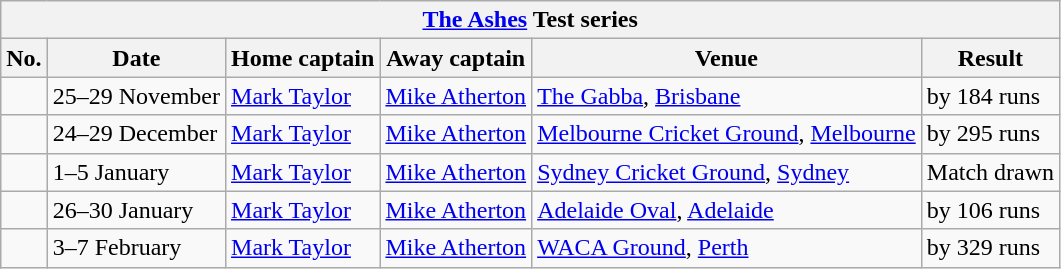<table class="wikitable">
<tr>
<th colspan="9"><a href='#'>The Ashes</a> Test series</th>
</tr>
<tr>
<th>No.</th>
<th>Date</th>
<th>Home captain</th>
<th>Away captain</th>
<th>Venue</th>
<th>Result</th>
</tr>
<tr>
<td></td>
<td>25–29 November</td>
<td><a href='#'>Mark Taylor</a></td>
<td><a href='#'>Mike Atherton</a></td>
<td><a href='#'>The Gabba</a>, <a href='#'>Brisbane</a></td>
<td> by 184 runs</td>
</tr>
<tr>
<td></td>
<td>24–29 December</td>
<td><a href='#'>Mark Taylor</a></td>
<td><a href='#'>Mike Atherton</a></td>
<td><a href='#'>Melbourne Cricket Ground</a>, <a href='#'>Melbourne</a></td>
<td> by 295 runs</td>
</tr>
<tr>
<td></td>
<td>1–5 January</td>
<td><a href='#'>Mark Taylor</a></td>
<td><a href='#'>Mike Atherton</a></td>
<td><a href='#'>Sydney Cricket Ground</a>, <a href='#'>Sydney</a></td>
<td>Match drawn</td>
</tr>
<tr>
<td></td>
<td>26–30 January</td>
<td><a href='#'>Mark Taylor</a></td>
<td><a href='#'>Mike Atherton</a></td>
<td><a href='#'>Adelaide Oval</a>, <a href='#'>Adelaide</a></td>
<td> by 106 runs</td>
</tr>
<tr>
<td></td>
<td>3–7 February</td>
<td><a href='#'>Mark Taylor</a></td>
<td><a href='#'>Mike Atherton</a></td>
<td><a href='#'>WACA Ground</a>, <a href='#'>Perth</a></td>
<td> by 329 runs</td>
</tr>
</table>
